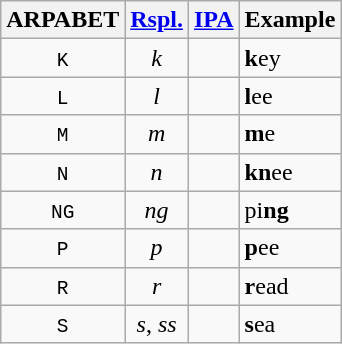<table class="wikitable" style="display:inline-table; text-align: center;">
<tr>
<th colspan="1">ARPABET</th>
<th colspan="1"><a href='#'>Rspl.</a></th>
<th rowspan="1"><a href='#'>IPA</a></th>
<th rowspan="1">Example</th>
</tr>
<tr>
<td><code>K</code></td>
<td><em>k</em></td>
<td></td>
<td style="text-align:left"><strong>k</strong>ey</td>
</tr>
<tr>
<td><code>L</code></td>
<td><em>l</em></td>
<td></td>
<td style="text-align:left"><strong>l</strong>ee</td>
</tr>
<tr>
<td><code>M</code></td>
<td><em>m</em></td>
<td></td>
<td style="text-align:left"><strong>m</strong>e</td>
</tr>
<tr>
<td><code>N</code></td>
<td><em>n</em></td>
<td></td>
<td style="text-align:left"><strong>kn</strong>ee</td>
</tr>
<tr>
<td><code>NG</code></td>
<td><em>ng</em></td>
<td></td>
<td style="text-align:left">pi<strong>ng</strong></td>
</tr>
<tr>
<td><code>P</code></td>
<td><em>p</em></td>
<td></td>
<td style="text-align:left"><strong>p</strong>ee</td>
</tr>
<tr>
<td><code>R</code></td>
<td><em>r</em></td>
<td></td>
<td style="text-align:left"><strong>r</strong>ead</td>
</tr>
<tr>
<td><code>S</code></td>
<td><em>s</em>, <em>ss</em></td>
<td></td>
<td style="text-align:left"><strong>s</strong>ea</td>
</tr>
</table>
